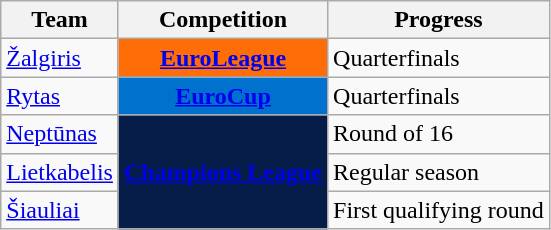<table class="wikitable sortable">
<tr>
<th>Team</th>
<th>Competition</th>
<th>Progress</th>
</tr>
<tr>
<td><a href='#'>Žalgiris</a></td>
<td style="background:#FF6D09; color:#FFFFFF; text-align:center;"><strong><a href='#'><span>EuroLeague</span></a></strong></td>
<td>Quarterfinals</td>
</tr>
<tr>
<td><a href='#'>Rytas</a></td>
<td style="background-color:#0072CE; color:#FFFFFF; text-align:center"><strong><a href='#'><span>EuroCup</span></a></strong></td>
<td>Quarterfinals</td>
</tr>
<tr>
<td><a href='#'>Neptūnas</a></td>
<td rowspan="3" style="background-color:#071D49; color:#D0D3D4; text-align:center;"><strong><a href='#'><span>Champions League</span></a></strong></td>
<td>Round of 16</td>
</tr>
<tr>
<td><a href='#'>Lietkabelis</a></td>
<td>Regular season</td>
</tr>
<tr>
<td><a href='#'>Šiauliai</a></td>
<td>First qualifying round</td>
</tr>
</table>
